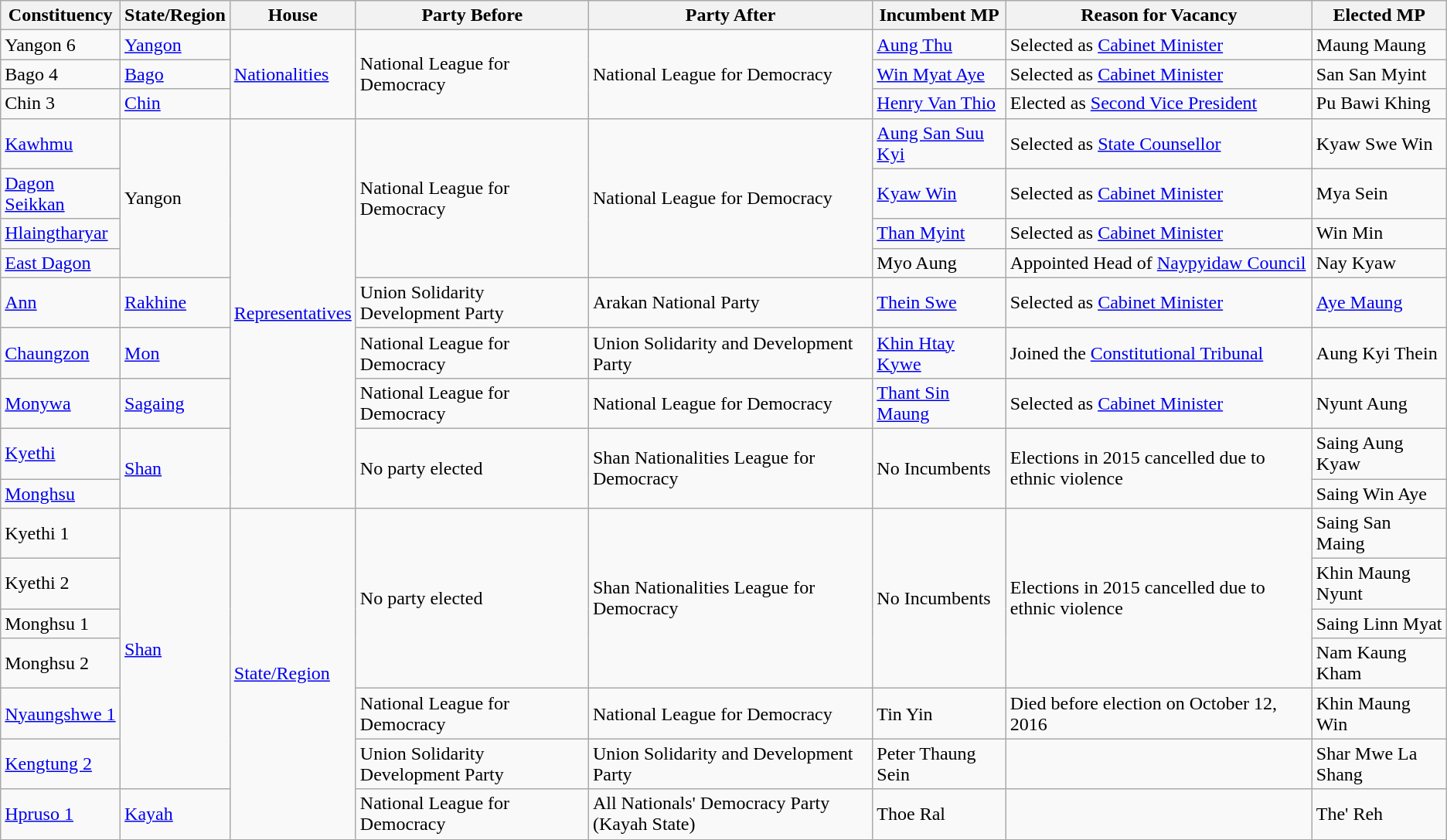<table class="wikitable">
<tr>
<th>Constituency</th>
<th>State/Region</th>
<th>House</th>
<th>Party Before</th>
<th>Party After</th>
<th>Incumbent MP</th>
<th>Reason for Vacancy</th>
<th>Elected MP</th>
</tr>
<tr>
<td>Yangon 6</td>
<td><a href='#'>Yangon</a></td>
<td rowspan="3"><a href='#'>Nationalities</a></td>
<td rowspan="3">National League for Democracy</td>
<td rowspan="3">National League for Democracy</td>
<td><a href='#'>Aung Thu</a></td>
<td>Selected as <a href='#'>Cabinet Minister</a></td>
<td>Maung Maung</td>
</tr>
<tr>
<td>Bago 4</td>
<td><a href='#'>Bago</a></td>
<td><a href='#'>Win Myat Aye</a></td>
<td>Selected as <a href='#'>Cabinet Minister</a></td>
<td>San San Myint</td>
</tr>
<tr>
<td>Chin 3</td>
<td><a href='#'>Chin</a></td>
<td><a href='#'>Henry Van Thio</a></td>
<td>Elected as <a href='#'>Second Vice President</a></td>
<td>Pu Bawi Khing</td>
</tr>
<tr>
<td><a href='#'>Kawhmu</a></td>
<td rowspan="4">Yangon</td>
<td rowspan="9"><a href='#'>Representatives</a></td>
<td rowspan="4">National League for Democracy</td>
<td rowspan="4">National League for Democracy</td>
<td><a href='#'>Aung San Suu Kyi</a></td>
<td>Selected as <a href='#'>State Counsellor</a></td>
<td>Kyaw Swe Win</td>
</tr>
<tr>
<td><a href='#'>Dagon Seikkan</a></td>
<td><a href='#'>Kyaw Win</a></td>
<td>Selected as <a href='#'>Cabinet Minister</a></td>
<td>Mya Sein</td>
</tr>
<tr>
<td><a href='#'>Hlaingtharyar</a></td>
<td><a href='#'>Than Myint</a></td>
<td>Selected as <a href='#'>Cabinet Minister</a></td>
<td>Win Min</td>
</tr>
<tr>
<td><a href='#'>East Dagon</a></td>
<td>Myo Aung</td>
<td>Appointed Head of <a href='#'>Naypyidaw Council</a></td>
<td>Nay Kyaw</td>
</tr>
<tr>
<td><a href='#'>Ann</a></td>
<td><a href='#'>Rakhine</a></td>
<td>Union Solidarity Development Party</td>
<td>Arakan National Party</td>
<td><a href='#'>Thein Swe</a></td>
<td>Selected as <a href='#'>Cabinet Minister</a></td>
<td><a href='#'>Aye Maung</a></td>
</tr>
<tr>
<td><a href='#'>Chaungzon</a></td>
<td><a href='#'>Mon</a></td>
<td>National League for Democracy</td>
<td>Union Solidarity and Development Party</td>
<td><a href='#'>Khin Htay Kywe</a></td>
<td>Joined the <a href='#'>Constitutional Tribunal</a></td>
<td>Aung Kyi Thein</td>
</tr>
<tr>
<td><a href='#'>Monywa</a></td>
<td><a href='#'>Sagaing</a></td>
<td>National League for Democracy</td>
<td>National League for Democracy</td>
<td><a href='#'>Thant Sin Maung</a></td>
<td>Selected as <a href='#'>Cabinet Minister</a></td>
<td>Nyunt Aung</td>
</tr>
<tr>
<td><a href='#'>Kyethi</a></td>
<td rowspan="2"><a href='#'>Shan</a></td>
<td rowspan="2">No party elected</td>
<td rowspan="2">Shan Nationalities League for Democracy</td>
<td rowspan="2">No Incumbents</td>
<td rowspan="2">Elections in 2015 cancelled due to ethnic violence</td>
<td>Saing Aung Kyaw</td>
</tr>
<tr>
<td><a href='#'>Monghsu</a></td>
<td>Saing Win Aye</td>
</tr>
<tr>
<td>Kyethi 1</td>
<td rowspan="6"><a href='#'>Shan</a></td>
<td rowspan="7"><a href='#'>State/Region</a></td>
<td rowspan="4">No party elected</td>
<td rowspan="4">Shan Nationalities League for Democracy</td>
<td rowspan="4">No Incumbents</td>
<td rowspan="4">Elections in 2015 cancelled due to ethnic violence</td>
<td>Saing San Maing</td>
</tr>
<tr>
<td>Kyethi 2</td>
<td>Khin Maung Nyunt</td>
</tr>
<tr>
<td>Monghsu 1</td>
<td>Saing Linn Myat</td>
</tr>
<tr>
<td>Monghsu 2</td>
<td>Nam Kaung Kham</td>
</tr>
<tr>
<td><a href='#'>Nyaungshwe 1</a></td>
<td>National League for Democracy</td>
<td>National League for Democracy</td>
<td>Tin Yin</td>
<td>Died before election on October 12, 2016</td>
<td>Khin Maung Win</td>
</tr>
<tr>
<td><a href='#'>Kengtung 2</a></td>
<td>Union Solidarity Development Party</td>
<td>Union Solidarity and Development Party</td>
<td>Peter Thaung Sein</td>
<td></td>
<td>Shar Mwe La Shang</td>
</tr>
<tr>
<td><a href='#'>Hpruso 1</a></td>
<td><a href='#'>Kayah</a></td>
<td>National League for Democracy</td>
<td>All Nationals' Democracy Party (Kayah State)</td>
<td>Thoe Ral</td>
<td></td>
<td>The' Reh</td>
</tr>
</table>
